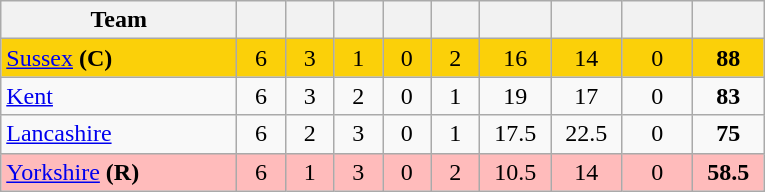<table class="wikitable" style="text-align:center">
<tr>
<th width="150">Team</th>
<th width="25"></th>
<th width="25"></th>
<th width="25"></th>
<th width="25"></th>
<th width="25"></th>
<th width="40"></th>
<th width="40"></th>
<th width="40"></th>
<th width="40"></th>
</tr>
<tr style="background:#fbd009">
<td style="text-align:left"><a href='#'>Sussex</a> <strong>(C)</strong></td>
<td>6</td>
<td>3</td>
<td>1</td>
<td>0</td>
<td>2</td>
<td>16</td>
<td>14</td>
<td>0</td>
<td><strong>88</strong></td>
</tr>
<tr>
<td style="text-align:left"><a href='#'>Kent</a></td>
<td>6</td>
<td>3</td>
<td>2</td>
<td>0</td>
<td>1</td>
<td>19</td>
<td>17</td>
<td>0</td>
<td><strong>83</strong></td>
</tr>
<tr>
<td style="text-align:left"><a href='#'>Lancashire</a></td>
<td>6</td>
<td>2</td>
<td>3</td>
<td>0</td>
<td>1</td>
<td>17.5</td>
<td>22.5</td>
<td>0</td>
<td><strong>75</strong></td>
</tr>
<tr style="background:#FFBBBB">
<td style="text-align:left"><a href='#'>Yorkshire</a> <strong>(R)</strong></td>
<td>6</td>
<td>1</td>
<td>3</td>
<td>0</td>
<td>2</td>
<td>10.5</td>
<td>14</td>
<td>0</td>
<td><strong>58.5</strong></td>
</tr>
</table>
